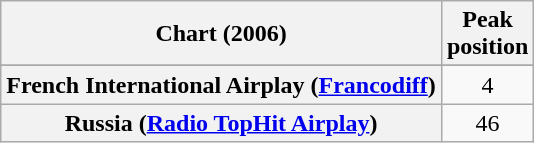<table class="wikitable sortable plainrowheaders">
<tr>
<th scope="col">Chart (2006)</th>
<th scope="col">Peak<br>position</th>
</tr>
<tr>
</tr>
<tr>
</tr>
<tr>
<th scope="row">French International Airplay (<a href='#'>Francodiff</a>)</th>
<td style="text-align:center;">4</td>
</tr>
<tr>
<th scope="row">Russia (<a href='#'>Radio TopHit Airplay</a>)</th>
<td style="text-align:center;">46</td>
</tr>
</table>
